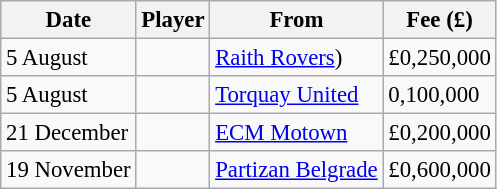<table class="wikitable sortable" style="font-size:95%">
<tr>
<th>Date</th>
<th>Player</th>
<th>From</th>
<th>Fee (£)</th>
</tr>
<tr>
<td>5 August</td>
<td> </td>
<td><a href='#'>Raith Rovers</a>)</td>
<td>£0,250,000</td>
</tr>
<tr>
<td>5 August</td>
<td> </td>
<td><a href='#'>Torquay United</a></td>
<td>0,100,000</td>
</tr>
<tr>
<td>21 December</td>
<td> </td>
<td><a href='#'>ECM Motown</a></td>
<td>£0,200,000</td>
</tr>
<tr>
<td>19 November</td>
<td> </td>
<td><a href='#'>Partizan Belgrade</a></td>
<td>£0,600,000</td>
</tr>
</table>
